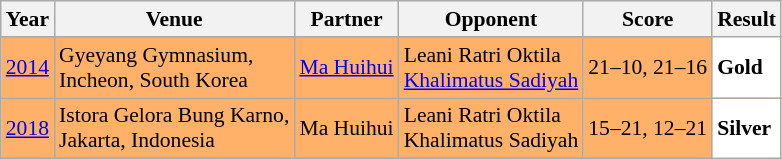<table class="sortable wikitable" style="font-size: 90%;">
<tr>
<th>Year</th>
<th>Venue</th>
<th>Partner</th>
<th>Opponent</th>
<th>Score</th>
<th>Result</th>
</tr>
<tr style="background:#FFB069">
<td align="center"><a href='#'>2014</a></td>
<td align="left">Gyeyang Gymnasium,<br>Incheon, South Korea</td>
<td align="left"> <a href='#'>Ma Huihui</a></td>
<td align="left"> Leani Ratri Oktila <br>  <a href='#'>Khalimatus Sadiyah</a></td>
<td align="left">21–10, 21–16</td>
<td style="text-align:left; background:white"> <strong>Gold</strong></td>
</tr>
<tr style="background:#FFB069">
<td align="center"><a href='#'>2018</a></td>
<td align="left">Istora Gelora Bung Karno,<br>Jakarta, Indonesia</td>
<td align="left"> Ma Huihui</td>
<td align="left"> Leani Ratri Oktila <br>  Khalimatus Sadiyah</td>
<td align="left">15–21, 12–21</td>
<td style="text-align:left; background:white"> <strong>Silver</strong></td>
</tr>
</table>
